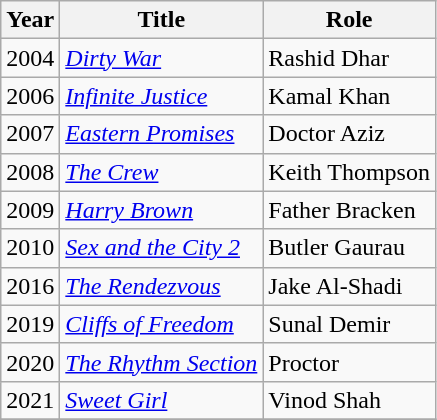<table class="wikitable sortable">
<tr>
<th>Year</th>
<th>Title</th>
<th>Role</th>
</tr>
<tr>
<td>2004</td>
<td><em><a href='#'>Dirty War</a></em></td>
<td>Rashid Dhar</td>
</tr>
<tr>
<td>2006</td>
<td><em><a href='#'>Infinite Justice</a></em></td>
<td>Kamal Khan</td>
</tr>
<tr>
<td>2007</td>
<td><em><a href='#'>Eastern Promises</a></em></td>
<td>Doctor Aziz</td>
</tr>
<tr>
<td>2008</td>
<td><em><a href='#'>The Crew</a></em></td>
<td>Keith Thompson</td>
</tr>
<tr>
<td>2009</td>
<td><em><a href='#'>Harry Brown</a></em></td>
<td>Father Bracken</td>
</tr>
<tr>
<td>2010</td>
<td><em><a href='#'>Sex and the City 2</a></em></td>
<td>Butler Gaurau</td>
</tr>
<tr>
<td>2016</td>
<td><em><a href='#'>The Rendezvous</a></em></td>
<td>Jake Al-Shadi</td>
</tr>
<tr>
<td>2019</td>
<td><em><a href='#'>Cliffs of Freedom</a></em></td>
<td>Sunal Demir</td>
</tr>
<tr>
<td>2020</td>
<td><em><a href='#'>The Rhythm Section</a></em></td>
<td>Proctor</td>
</tr>
<tr>
<td>2021</td>
<td><em><a href='#'>Sweet Girl</a></em></td>
<td>Vinod Shah</td>
</tr>
<tr>
</tr>
</table>
